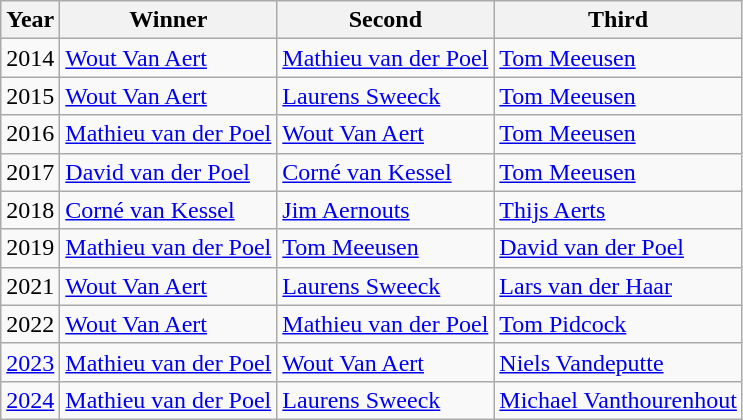<table class="wikitable">
<tr>
<th>Year</th>
<th>Winner</th>
<th>Second</th>
<th>Third</th>
</tr>
<tr>
<td>2014</td>
<td> <a href='#'>Wout Van Aert</a></td>
<td> <a href='#'>Mathieu van der Poel</a></td>
<td> <a href='#'>Tom Meeusen</a></td>
</tr>
<tr>
<td>2015</td>
<td> <a href='#'>Wout Van Aert</a></td>
<td> <a href='#'>Laurens Sweeck</a></td>
<td> <a href='#'>Tom Meeusen</a></td>
</tr>
<tr>
<td>2016</td>
<td> <a href='#'>Mathieu van der Poel</a></td>
<td> <a href='#'>Wout Van Aert</a></td>
<td> <a href='#'>Tom Meeusen</a></td>
</tr>
<tr>
<td>2017</td>
<td> <a href='#'>David van der Poel</a></td>
<td> <a href='#'>Corné van Kessel</a></td>
<td> <a href='#'>Tom Meeusen</a></td>
</tr>
<tr>
<td>2018</td>
<td> <a href='#'>Corné van Kessel</a></td>
<td> <a href='#'>Jim Aernouts</a></td>
<td> <a href='#'>Thijs Aerts</a></td>
</tr>
<tr>
<td>2019</td>
<td> <a href='#'>Mathieu van der Poel</a></td>
<td> <a href='#'>Tom Meeusen</a></td>
<td> <a href='#'>David van der Poel</a></td>
</tr>
<tr>
<td>2021</td>
<td> <a href='#'>Wout Van Aert</a></td>
<td> <a href='#'>Laurens Sweeck</a></td>
<td> <a href='#'>Lars van der Haar</a></td>
</tr>
<tr>
<td>2022</td>
<td> <a href='#'>Wout Van Aert</a></td>
<td> <a href='#'>Mathieu van der Poel</a></td>
<td> <a href='#'>Tom Pidcock</a></td>
</tr>
<tr>
<td><a href='#'>2023</a></td>
<td> <a href='#'>Mathieu van der Poel</a></td>
<td> <a href='#'>Wout Van Aert</a></td>
<td> <a href='#'>Niels Vandeputte</a></td>
</tr>
<tr>
<td><a href='#'>2024</a></td>
<td> <a href='#'>Mathieu van der Poel</a></td>
<td> <a href='#'>Laurens Sweeck</a></td>
<td> <a href='#'>Michael Vanthourenhout</a></td>
</tr>
</table>
